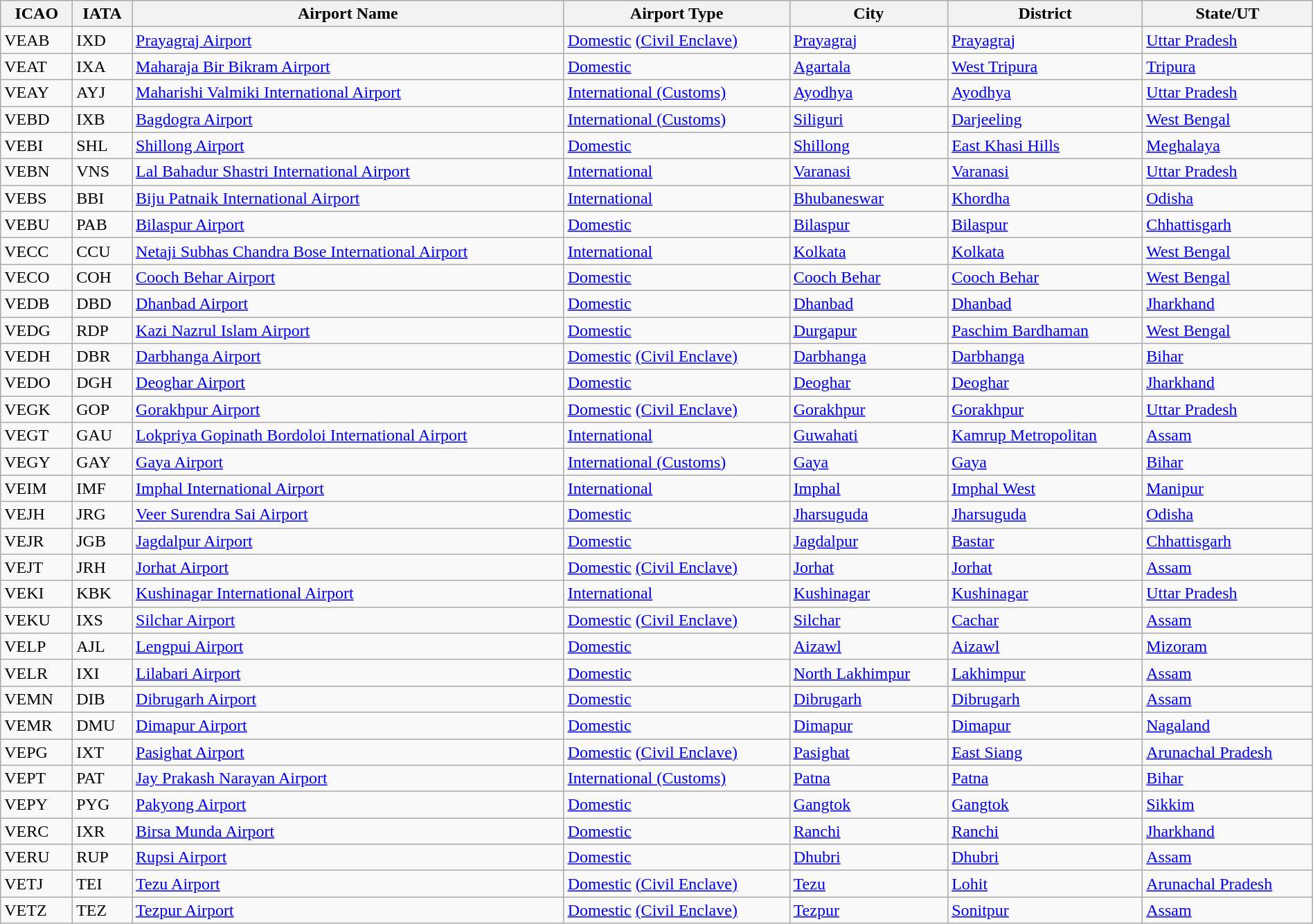<table class="wikitable sortable" style="width:100%;">
<tr>
<th>ICAO</th>
<th>IATA</th>
<th>Airport Name</th>
<th>Airport Type</th>
<th>City</th>
<th>District</th>
<th>State/UT</th>
</tr>
<tr>
<td>VEAB</td>
<td>IXD</td>
<td><a href='#'>Prayagraj Airport</a></td>
<td><a href='#'>Domestic</a> <a href='#'>(Civil Enclave)</a></td>
<td><a href='#'>Prayagraj</a></td>
<td><a href='#'>Prayagraj</a></td>
<td><a href='#'>Uttar Pradesh</a></td>
</tr>
<tr>
<td>VEAT</td>
<td>IXA</td>
<td><a href='#'>Maharaja Bir Bikram Airport</a></td>
<td><a href='#'>Domestic</a></td>
<td><a href='#'>Agartala</a></td>
<td><a href='#'>West Tripura</a></td>
<td><a href='#'>Tripura</a></td>
</tr>
<tr>
<td>VEAY</td>
<td>AYJ</td>
<td><a href='#'>Maharishi Valmiki International Airport</a></td>
<td><a href='#'>International (Customs)</a></td>
<td><a href='#'>Ayodhya</a></td>
<td><a href='#'>Ayodhya</a></td>
<td><a href='#'>Uttar Pradesh</a></td>
</tr>
<tr>
<td>VEBD</td>
<td>IXB</td>
<td><a href='#'>Bagdogra Airport</a></td>
<td><a href='#'>International (Customs)</a></td>
<td><a href='#'>Siliguri</a></td>
<td><a href='#'>Darjeeling</a></td>
<td><a href='#'>West Bengal</a></td>
</tr>
<tr>
<td>VEBI</td>
<td>SHL</td>
<td><a href='#'>Shillong Airport</a></td>
<td><a href='#'>Domestic</a></td>
<td><a href='#'>Shillong</a></td>
<td><a href='#'>East Khasi Hills</a></td>
<td><a href='#'>Meghalaya</a></td>
</tr>
<tr>
<td>VEBN</td>
<td>VNS</td>
<td><a href='#'>Lal Bahadur Shastri International Airport</a></td>
<td><a href='#'>International</a></td>
<td><a href='#'>Varanasi</a></td>
<td><a href='#'>Varanasi</a></td>
<td><a href='#'>Uttar Pradesh</a></td>
</tr>
<tr>
<td>VEBS</td>
<td>BBI</td>
<td><a href='#'>Biju Patnaik International Airport</a></td>
<td><a href='#'>International</a></td>
<td><a href='#'>Bhubaneswar</a></td>
<td><a href='#'>Khordha</a></td>
<td><a href='#'>Odisha</a></td>
</tr>
<tr>
<td>VEBU</td>
<td>PAB</td>
<td><a href='#'>Bilaspur Airport</a></td>
<td><a href='#'>Domestic</a></td>
<td><a href='#'>Bilaspur</a></td>
<td><a href='#'>Bilaspur</a></td>
<td><a href='#'>Chhattisgarh</a></td>
</tr>
<tr>
<td>VECC</td>
<td>CCU</td>
<td><a href='#'>Netaji Subhas Chandra Bose International Airport</a></td>
<td><a href='#'>International</a></td>
<td><a href='#'>Kolkata</a></td>
<td><a href='#'>Kolkata</a></td>
<td><a href='#'>West Bengal</a></td>
</tr>
<tr>
<td>VECO</td>
<td>COH</td>
<td><a href='#'>Cooch Behar Airport</a></td>
<td><a href='#'>Domestic</a></td>
<td><a href='#'>Cooch Behar</a></td>
<td><a href='#'>Cooch Behar</a></td>
<td><a href='#'>West Bengal</a></td>
</tr>
<tr>
<td>VEDB</td>
<td>DBD</td>
<td><a href='#'>Dhanbad Airport</a></td>
<td><a href='#'>Domestic</a></td>
<td><a href='#'>Dhanbad</a></td>
<td><a href='#'>Dhanbad</a></td>
<td><a href='#'>Jharkhand</a></td>
</tr>
<tr>
<td>VEDG</td>
<td>RDP</td>
<td><a href='#'>Kazi Nazrul Islam Airport</a></td>
<td><a href='#'>Domestic</a></td>
<td><a href='#'>Durgapur</a></td>
<td><a href='#'>Paschim Bardhaman</a></td>
<td><a href='#'>West Bengal</a></td>
</tr>
<tr>
<td>VEDH</td>
<td>DBR</td>
<td><a href='#'>Darbhanga Airport</a></td>
<td><a href='#'>Domestic</a> <a href='#'>(Civil Enclave)</a></td>
<td><a href='#'>Darbhanga</a></td>
<td><a href='#'>Darbhanga</a></td>
<td><a href='#'>Bihar</a></td>
</tr>
<tr>
<td>VEDO</td>
<td>DGH</td>
<td><a href='#'>Deoghar Airport</a></td>
<td><a href='#'>Domestic</a></td>
<td><a href='#'>Deoghar</a></td>
<td><a href='#'>Deoghar</a></td>
<td><a href='#'>Jharkhand</a></td>
</tr>
<tr>
<td>VEGK</td>
<td>GOP</td>
<td><a href='#'>Gorakhpur Airport</a></td>
<td><a href='#'>Domestic</a> <a href='#'>(Civil Enclave)</a></td>
<td><a href='#'>Gorakhpur</a></td>
<td><a href='#'>Gorakhpur</a></td>
<td><a href='#'>Uttar Pradesh</a></td>
</tr>
<tr>
<td>VEGT</td>
<td>GAU</td>
<td><a href='#'>Lokpriya Gopinath Bordoloi International Airport</a></td>
<td><a href='#'>International</a></td>
<td><a href='#'>Guwahati</a></td>
<td><a href='#'>Kamrup Metropolitan</a></td>
<td><a href='#'>Assam</a></td>
</tr>
<tr>
<td>VEGY</td>
<td>GAY</td>
<td><a href='#'>Gaya Airport</a></td>
<td><a href='#'>International (Customs)</a></td>
<td><a href='#'>Gaya</a></td>
<td><a href='#'>Gaya</a></td>
<td><a href='#'>Bihar</a></td>
</tr>
<tr>
<td>VEIM</td>
<td>IMF</td>
<td><a href='#'>Imphal International Airport</a></td>
<td><a href='#'>International</a></td>
<td><a href='#'>Imphal</a></td>
<td><a href='#'>Imphal West</a></td>
<td><a href='#'>Manipur</a></td>
</tr>
<tr>
<td>VEJH</td>
<td>JRG</td>
<td><a href='#'>Veer Surendra Sai Airport</a></td>
<td><a href='#'>Domestic</a></td>
<td><a href='#'>Jharsuguda</a></td>
<td><a href='#'>Jharsuguda</a></td>
<td><a href='#'>Odisha</a></td>
</tr>
<tr>
<td>VEJR</td>
<td>JGB</td>
<td><a href='#'>Jagdalpur Airport</a></td>
<td><a href='#'>Domestic</a></td>
<td><a href='#'>Jagdalpur</a></td>
<td><a href='#'>Bastar</a></td>
<td><a href='#'>Chhattisgarh</a></td>
</tr>
<tr>
<td>VEJT</td>
<td>JRH</td>
<td><a href='#'>Jorhat Airport</a></td>
<td><a href='#'>Domestic</a> <a href='#'>(Civil Enclave)</a></td>
<td><a href='#'>Jorhat</a></td>
<td><a href='#'>Jorhat</a></td>
<td><a href='#'>Assam</a></td>
</tr>
<tr>
<td>VEKI</td>
<td>KBK</td>
<td><a href='#'>Kushinagar International Airport</a></td>
<td><a href='#'>International</a></td>
<td><a href='#'>Kushinagar</a></td>
<td><a href='#'>Kushinagar</a></td>
<td><a href='#'>Uttar Pradesh</a></td>
</tr>
<tr>
<td>VEKU</td>
<td>IXS</td>
<td><a href='#'>Silchar Airport</a></td>
<td><a href='#'>Domestic</a> <a href='#'>(Civil Enclave)</a></td>
<td><a href='#'>Silchar</a></td>
<td><a href='#'>Cachar</a></td>
<td><a href='#'>Assam</a></td>
</tr>
<tr>
<td>VELP</td>
<td>AJL</td>
<td><a href='#'>Lengpui Airport</a></td>
<td><a href='#'>Domestic</a></td>
<td><a href='#'>Aizawl</a></td>
<td><a href='#'>Aizawl</a></td>
<td><a href='#'>Mizoram</a></td>
</tr>
<tr>
<td>VELR</td>
<td>IXI</td>
<td><a href='#'>Lilabari Airport</a></td>
<td><a href='#'>Domestic</a></td>
<td><a href='#'>North Lakhimpur</a></td>
<td><a href='#'>Lakhimpur</a></td>
<td><a href='#'>Assam</a></td>
</tr>
<tr>
<td>VEMN</td>
<td>DIB</td>
<td><a href='#'>Dibrugarh Airport</a></td>
<td><a href='#'>Domestic</a></td>
<td><a href='#'>Dibrugarh</a></td>
<td><a href='#'>Dibrugarh</a></td>
<td><a href='#'>Assam</a></td>
</tr>
<tr>
<td>VEMR</td>
<td>DMU</td>
<td><a href='#'>Dimapur Airport</a></td>
<td><a href='#'>Domestic</a></td>
<td><a href='#'>Dimapur</a></td>
<td><a href='#'>Dimapur</a></td>
<td><a href='#'>Nagaland</a></td>
</tr>
<tr>
<td>VEPG</td>
<td>IXT</td>
<td><a href='#'>Pasighat Airport</a></td>
<td><a href='#'>Domestic</a> <a href='#'>(Civil Enclave)</a></td>
<td><a href='#'>Pasighat</a></td>
<td><a href='#'>East Siang</a></td>
<td><a href='#'>Arunachal Pradesh</a></td>
</tr>
<tr>
<td>VEPT</td>
<td>PAT</td>
<td><a href='#'>Jay Prakash Narayan Airport</a></td>
<td><a href='#'>International (Customs)</a></td>
<td><a href='#'>Patna</a></td>
<td><a href='#'>Patna</a></td>
<td><a href='#'>Bihar</a></td>
</tr>
<tr>
<td>VEPY</td>
<td>PYG</td>
<td><a href='#'>Pakyong Airport</a></td>
<td><a href='#'>Domestic</a></td>
<td><a href='#'>Gangtok</a></td>
<td><a href='#'>Gangtok</a></td>
<td><a href='#'>Sikkim</a></td>
</tr>
<tr>
<td>VERC</td>
<td>IXR</td>
<td><a href='#'>Birsa Munda Airport</a></td>
<td><a href='#'>Domestic</a></td>
<td><a href='#'>Ranchi</a></td>
<td><a href='#'>Ranchi</a></td>
<td><a href='#'>Jharkhand</a></td>
</tr>
<tr>
<td>VERU</td>
<td>RUP</td>
<td><a href='#'>Rupsi Airport</a></td>
<td><a href='#'>Domestic</a></td>
<td><a href='#'>Dhubri</a></td>
<td><a href='#'>Dhubri</a></td>
<td><a href='#'>Assam</a></td>
</tr>
<tr>
<td>VETJ</td>
<td>TEI</td>
<td><a href='#'>Tezu Airport</a></td>
<td><a href='#'>Domestic</a> <a href='#'>(Civil Enclave)</a></td>
<td><a href='#'>Tezu</a></td>
<td><a href='#'>Lohit</a></td>
<td><a href='#'>Arunachal Pradesh</a></td>
</tr>
<tr>
<td>VETZ</td>
<td>TEZ</td>
<td><a href='#'>Tezpur Airport</a></td>
<td><a href='#'>Domestic</a> <a href='#'>(Civil Enclave)</a></td>
<td><a href='#'>Tezpur</a></td>
<td><a href='#'>Sonitpur</a></td>
<td><a href='#'>Assam</a></td>
</tr>
</table>
